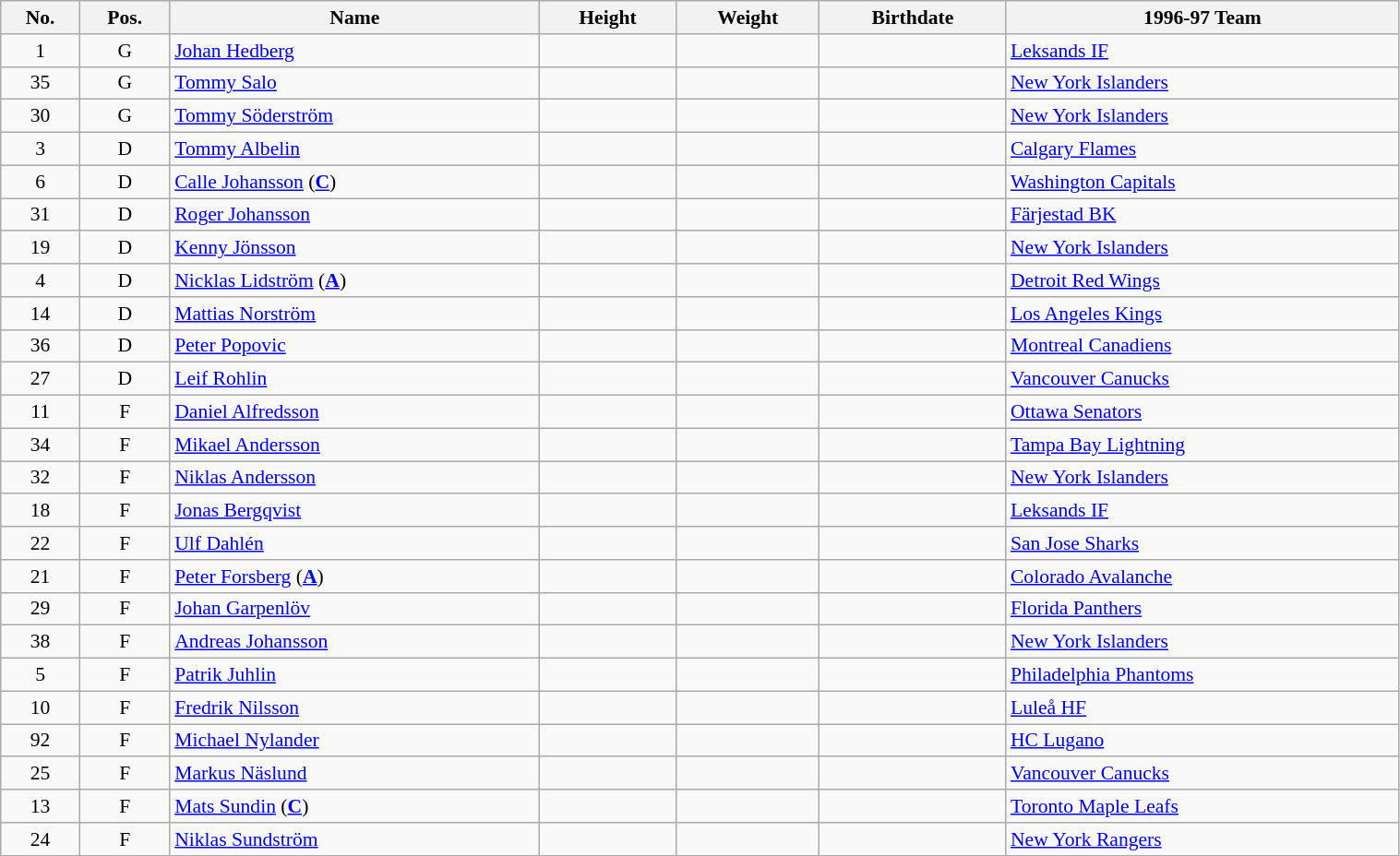<table class="wikitable sortable" width="80%" style="font-size: 90%; text-align: center;">
<tr>
<th>No.</th>
<th>Pos.</th>
<th>Name</th>
<th>Height</th>
<th>Weight</th>
<th>Birthdate</th>
<th>1996-97 Team</th>
</tr>
<tr>
<td>1</td>
<td>G</td>
<td style="text-align:left;"><a href='#'>Johan Hedberg</a></td>
<td></td>
<td></td>
<td style="text-align:right;"></td>
<td style="text-align:left;"> <a href='#'>Leksands IF</a></td>
</tr>
<tr>
<td>35</td>
<td>G</td>
<td style="text-align:left;"><a href='#'>Tommy Salo</a></td>
<td></td>
<td></td>
<td style="text-align:right;"></td>
<td style="text-align:left;"> <a href='#'>New York Islanders</a></td>
</tr>
<tr>
<td>30</td>
<td>G</td>
<td style="text-align:left;"><a href='#'>Tommy Söderström</a></td>
<td></td>
<td></td>
<td style="text-align:right;"></td>
<td style="text-align:left;"> <a href='#'>New York Islanders</a></td>
</tr>
<tr>
<td>3</td>
<td>D</td>
<td style="text-align:left;"><a href='#'>Tommy Albelin</a></td>
<td></td>
<td></td>
<td style="text-align:right;"></td>
<td style="text-align:left;"> <a href='#'>Calgary Flames</a></td>
</tr>
<tr>
<td>6</td>
<td>D</td>
<td style="text-align:left;"><a href='#'>Calle Johansson</a> (<strong><a href='#'>C</a></strong>)</td>
<td></td>
<td></td>
<td style="text-align:right;"></td>
<td style="text-align:left;"> <a href='#'>Washington Capitals</a></td>
</tr>
<tr>
<td>31</td>
<td>D</td>
<td style="text-align:left;"><a href='#'>Roger Johansson</a></td>
<td></td>
<td></td>
<td style="text-align:right;"></td>
<td style="text-align:left;"> <a href='#'>Färjestad BK</a></td>
</tr>
<tr>
<td>19</td>
<td>D</td>
<td style="text-align:left;"><a href='#'>Kenny Jönsson</a></td>
<td></td>
<td></td>
<td style="text-align:right;"></td>
<td style="text-align:left;"> <a href='#'>New York Islanders</a></td>
</tr>
<tr>
<td>4</td>
<td>D</td>
<td style="text-align:left;"><a href='#'>Nicklas Lidström</a> (<strong><a href='#'>A</a></strong>)</td>
<td></td>
<td></td>
<td style="text-align:right;"></td>
<td style="text-align:left;"> <a href='#'>Detroit Red Wings</a></td>
</tr>
<tr>
<td>14</td>
<td>D</td>
<td style="text-align:left;"><a href='#'>Mattias Norström</a></td>
<td></td>
<td></td>
<td style="text-align:right;"></td>
<td style="text-align:left;"> <a href='#'>Los Angeles Kings</a></td>
</tr>
<tr>
<td>36</td>
<td>D</td>
<td style="text-align:left;"><a href='#'>Peter Popovic</a></td>
<td></td>
<td></td>
<td style="text-align:right;"></td>
<td style="text-align:left;"> <a href='#'>Montreal Canadiens</a></td>
</tr>
<tr>
<td>27</td>
<td>D</td>
<td style="text-align:left;"><a href='#'>Leif Rohlin</a></td>
<td></td>
<td></td>
<td style="text-align:right;"></td>
<td style="text-align:left;"> <a href='#'>Vancouver Canucks</a></td>
</tr>
<tr>
<td>11</td>
<td>F</td>
<td style="text-align:left;"><a href='#'>Daniel Alfredsson</a></td>
<td></td>
<td></td>
<td style="text-align:right;"></td>
<td style="text-align:left;"> <a href='#'>Ottawa Senators</a></td>
</tr>
<tr>
<td>34</td>
<td>F</td>
<td style="text-align:left;"><a href='#'>Mikael Andersson</a></td>
<td></td>
<td></td>
<td style="text-align:right;"></td>
<td style="text-align:left;"> <a href='#'>Tampa Bay Lightning</a></td>
</tr>
<tr>
<td>32</td>
<td>F</td>
<td style="text-align:left;"><a href='#'>Niklas Andersson</a></td>
<td></td>
<td></td>
<td style="text-align:right;"></td>
<td style="text-align:left;"> <a href='#'>New York Islanders</a></td>
</tr>
<tr>
<td>18</td>
<td>F</td>
<td style="text-align:left;"><a href='#'>Jonas Bergqvist</a></td>
<td></td>
<td></td>
<td style="text-align:right;"></td>
<td style="text-align:left;"> <a href='#'>Leksands IF</a></td>
</tr>
<tr>
<td>22</td>
<td>F</td>
<td style="text-align:left;"><a href='#'>Ulf Dahlén</a></td>
<td></td>
<td></td>
<td style="text-align:right;"></td>
<td style="text-align:left;"> <a href='#'>San Jose Sharks</a></td>
</tr>
<tr>
<td>21</td>
<td>F</td>
<td style="text-align:left;"><a href='#'>Peter Forsberg</a> (<strong><a href='#'>A</a></strong>)</td>
<td></td>
<td></td>
<td style="text-align:right;"></td>
<td style="text-align:left;"> <a href='#'>Colorado Avalanche</a></td>
</tr>
<tr>
<td>29</td>
<td>F</td>
<td style="text-align:left;"><a href='#'>Johan Garpenlöv</a></td>
<td></td>
<td></td>
<td style="text-align:right;"></td>
<td style="text-align:left;"> <a href='#'>Florida Panthers</a></td>
</tr>
<tr>
<td>38</td>
<td>F</td>
<td style="text-align:left;"><a href='#'>Andreas Johansson</a></td>
<td></td>
<td></td>
<td style="text-align:right;"></td>
<td style="text-align:left;"> <a href='#'>New York Islanders</a></td>
</tr>
<tr>
<td>5</td>
<td>F</td>
<td style="text-align:left;"><a href='#'>Patrik Juhlin</a></td>
<td></td>
<td></td>
<td style="text-align:right;"></td>
<td style="text-align:left;"> <a href='#'>Philadelphia Phantoms</a></td>
</tr>
<tr>
<td>10</td>
<td>F</td>
<td style="text-align:left;"><a href='#'>Fredrik Nilsson</a></td>
<td></td>
<td></td>
<td style="text-align:right;"></td>
<td style="text-align:left;"> <a href='#'>Luleå HF</a></td>
</tr>
<tr>
<td>92</td>
<td>F</td>
<td style="text-align:left;"><a href='#'>Michael Nylander</a></td>
<td></td>
<td></td>
<td style="text-align:right;"></td>
<td style="text-align:left;"> <a href='#'>HC Lugano</a></td>
</tr>
<tr>
<td>25</td>
<td>F</td>
<td style="text-align:left;"><a href='#'>Markus Näslund</a></td>
<td></td>
<td></td>
<td style="text-align:right;"></td>
<td style="text-align:left;"> <a href='#'>Vancouver Canucks</a></td>
</tr>
<tr>
<td>13</td>
<td>F</td>
<td style="text-align:left;"><a href='#'>Mats Sundin</a> (<strong><a href='#'>C</a></strong>)</td>
<td></td>
<td></td>
<td style="text-align:right;"></td>
<td style="text-align:left;"> <a href='#'>Toronto Maple Leafs</a></td>
</tr>
<tr>
<td>24</td>
<td>F</td>
<td style="text-align:left;"><a href='#'>Niklas Sundström</a></td>
<td></td>
<td></td>
<td style="text-align:right;"></td>
<td style="text-align:left;"> <a href='#'>New York Rangers</a></td>
</tr>
</table>
